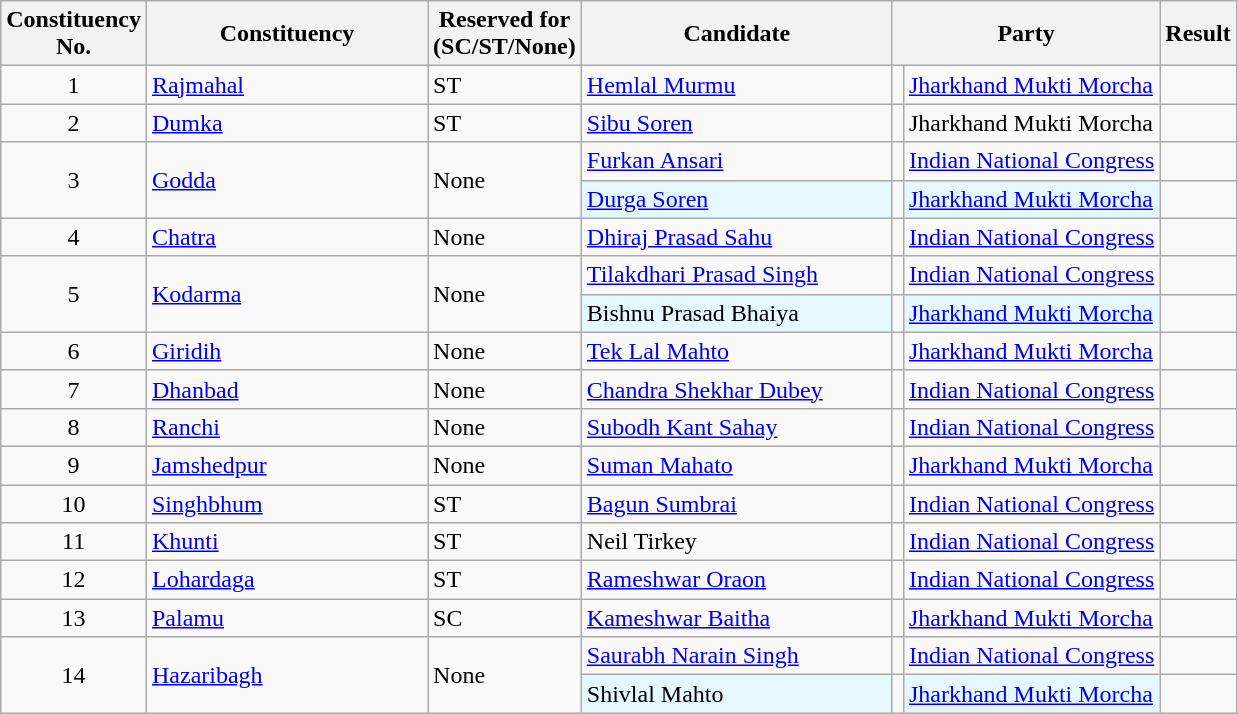<table class= "wikitable sortable">
<tr>
<th>Constituency <br> No.</th>
<th style="width:180px;">Constituency</th>
<th>Reserved for<br>(SC/ST/None)</th>
<th style="width:200px;">Candidate</th>
<th colspan="2">Party</th>
<th>Result</th>
</tr>
<tr>
<td align="center">1</td>
<td><a href='#'>Rajmahal</a></td>
<td>ST</td>
<td><a href='#'>Hemlal Murmu</a></td>
<td bgcolor=></td>
<td><a href='#'>Jharkhand Mukti Morcha</a></td>
<td></td>
</tr>
<tr>
<td align="center">2</td>
<td><a href='#'>Dumka</a></td>
<td>ST</td>
<td><a href='#'>Sibu Soren</a></td>
<td bgcolor=></td>
<td>Jharkhand Mukti Morcha</td>
<td></td>
</tr>
<tr>
<td rowspan="2" align="center">3</td>
<td rowspan="2"><a href='#'>Godda</a></td>
<td rowspan="2">None</td>
<td><a href='#'>Furkan Ansari</a></td>
<td bgcolor=></td>
<td><a href='#'>Indian National Congress</a></td>
<td></td>
</tr>
<tr>
<td style="background:#E5F8FF"><a href='#'>Durga Soren</a></td>
<td bgcolor=></td>
<td style="background:#E5F8FF"><a href='#'>Jharkhand Mukti Morcha</a></td>
<td></td>
</tr>
<tr>
<td align="center">4</td>
<td><a href='#'>Chatra</a></td>
<td>None</td>
<td><a href='#'>Dhiraj Prasad Sahu</a></td>
<td bgcolor=></td>
<td><a href='#'>Indian National Congress</a></td>
<td></td>
</tr>
<tr>
<td rowspan="2" align="center">5</td>
<td rowspan="2"><a href='#'>Kodarma</a></td>
<td rowspan="2">None</td>
<td><a href='#'>Tilakdhari Prasad Singh</a></td>
<td bgcolor=></td>
<td><a href='#'>Indian National Congress</a></td>
<td></td>
</tr>
<tr>
<td style="background:#E5F8FF">Bishnu Prasad Bhaiya</td>
<td bgcolor=></td>
<td style="background:#E5F8FF"><a href='#'>Jharkhand Mukti Morcha</a></td>
<td></td>
</tr>
<tr>
<td align="center">6</td>
<td><a href='#'>Giridih</a></td>
<td>None</td>
<td><a href='#'>Tek Lal Mahto</a></td>
<td bgcolor=></td>
<td><a href='#'>Jharkhand Mukti Morcha</a></td>
<td></td>
</tr>
<tr>
<td align="center">7</td>
<td><a href='#'>Dhanbad</a></td>
<td>None</td>
<td><a href='#'>Chandra Shekhar Dubey</a></td>
<td bgcolor=></td>
<td><a href='#'>Indian National Congress</a></td>
<td></td>
</tr>
<tr>
<td align="center">8</td>
<td><a href='#'>Ranchi</a></td>
<td>None</td>
<td><a href='#'>Subodh Kant Sahay</a></td>
<td bgcolor=></td>
<td><a href='#'>Indian National Congress</a></td>
<td></td>
</tr>
<tr>
<td align="center">9</td>
<td><a href='#'>Jamshedpur</a></td>
<td>None</td>
<td><a href='#'>Suman Mahato</a></td>
<td bgcolor=></td>
<td><a href='#'>Jharkhand Mukti Morcha</a></td>
<td></td>
</tr>
<tr>
<td align="center">10</td>
<td><a href='#'>Singhbhum</a></td>
<td>ST</td>
<td><a href='#'>Bagun Sumbrai</a></td>
<td bgcolor=></td>
<td><a href='#'>Indian National Congress</a></td>
<td></td>
</tr>
<tr>
<td align="center">11</td>
<td><a href='#'>Khunti</a></td>
<td>ST</td>
<td>Neil Tirkey</td>
<td bgcolor=></td>
<td><a href='#'>Indian National Congress</a></td>
<td></td>
</tr>
<tr>
<td align="center">12</td>
<td><a href='#'>Lohardaga</a></td>
<td>ST</td>
<td><a href='#'>Rameshwar Oraon</a></td>
<td bgcolor=></td>
<td><a href='#'>Indian National Congress</a></td>
<td></td>
</tr>
<tr>
<td align="center">13</td>
<td><a href='#'>Palamu</a></td>
<td>SC</td>
<td><a href='#'>Kameshwar Baitha</a></td>
<td bgcolor=></td>
<td><a href='#'>Jharkhand Mukti Morcha</a></td>
<td></td>
</tr>
<tr>
<td rowspan="2" align="center">14</td>
<td rowspan="2"><a href='#'>Hazaribagh</a></td>
<td rowspan="2">None</td>
<td><a href='#'>Saurabh Narain Singh</a></td>
<td bgcolor=></td>
<td><a href='#'>Indian National Congress</a></td>
<td></td>
</tr>
<tr>
<td style="background:#E5F8FF">Shivlal Mahto</td>
<td bgcolor=></td>
<td style="background:#E5F8FF"><a href='#'>Jharkhand Mukti Morcha</a></td>
<td></td>
</tr>
</table>
